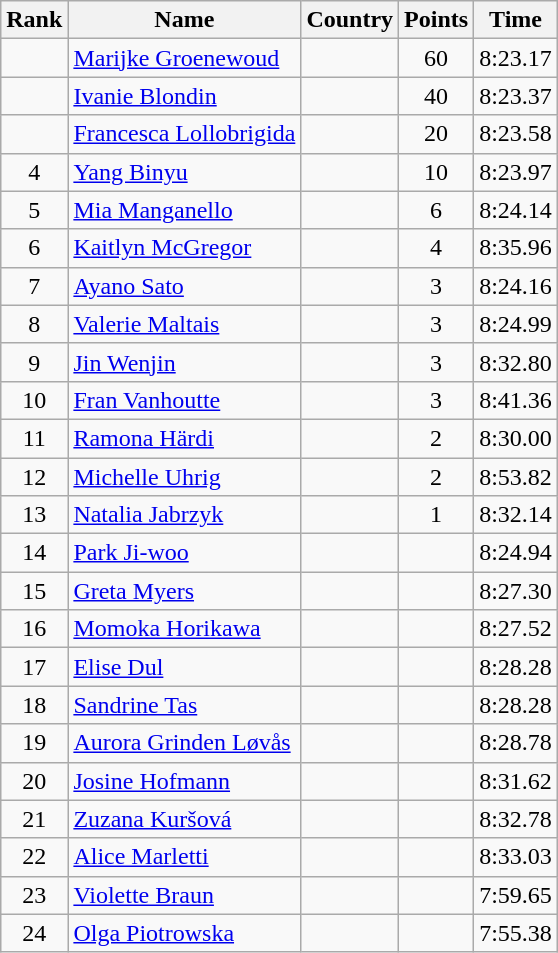<table class="wikitable sortable" style="text-align:center">
<tr>
<th>Rank</th>
<th>Name</th>
<th>Country</th>
<th>Points</th>
<th>Time</th>
</tr>
<tr>
<td></td>
<td align="left"><a href='#'>Marijke Groenewoud</a></td>
<td align="left"></td>
<td>60</td>
<td>8:23.17</td>
</tr>
<tr>
<td></td>
<td align="left"><a href='#'>Ivanie Blondin</a></td>
<td align="left"></td>
<td>40</td>
<td>8:23.37</td>
</tr>
<tr>
<td></td>
<td align="left"><a href='#'>Francesca Lollobrigida</a></td>
<td align="left"></td>
<td>20</td>
<td>8:23.58</td>
</tr>
<tr>
<td>4</td>
<td align="left"><a href='#'>Yang Binyu</a></td>
<td align="left"></td>
<td>10</td>
<td>8:23.97</td>
</tr>
<tr>
<td>5</td>
<td align="left"><a href='#'>Mia Manganello</a></td>
<td align="left"></td>
<td>6</td>
<td>8:24.14</td>
</tr>
<tr>
<td>6</td>
<td align="left"><a href='#'>Kaitlyn McGregor</a></td>
<td align="left"></td>
<td>4</td>
<td>8:35.96</td>
</tr>
<tr>
<td>7</td>
<td align="left"><a href='#'>Ayano Sato</a></td>
<td align="left"></td>
<td>3</td>
<td>8:24.16</td>
</tr>
<tr>
<td>8</td>
<td align="left"><a href='#'>Valerie Maltais</a></td>
<td align="left"></td>
<td>3</td>
<td>8:24.99</td>
</tr>
<tr>
<td>9</td>
<td align="left"><a href='#'>Jin Wenjin</a></td>
<td align="left"></td>
<td>3</td>
<td>8:32.80</td>
</tr>
<tr>
<td>10</td>
<td align="left"><a href='#'>Fran Vanhoutte</a></td>
<td align="left"></td>
<td>3</td>
<td>8:41.36</td>
</tr>
<tr>
<td>11</td>
<td align="left"><a href='#'>Ramona Härdi</a></td>
<td align="left"></td>
<td>2</td>
<td>8:30.00</td>
</tr>
<tr>
<td>12</td>
<td align="left"><a href='#'>Michelle Uhrig</a></td>
<td align="left"></td>
<td>2</td>
<td>8:53.82</td>
</tr>
<tr>
<td>13</td>
<td align="left"><a href='#'>Natalia Jabrzyk</a></td>
<td align="left"></td>
<td>1</td>
<td>8:32.14</td>
</tr>
<tr>
<td>14</td>
<td align="left"><a href='#'>Park Ji-woo</a></td>
<td align="left"></td>
<td></td>
<td>8:24.94</td>
</tr>
<tr>
<td>15</td>
<td align="left"><a href='#'>Greta Myers</a></td>
<td align="left"></td>
<td></td>
<td>8:27.30</td>
</tr>
<tr>
<td>16</td>
<td align="left"><a href='#'>Momoka Horikawa</a></td>
<td align="left"></td>
<td></td>
<td>8:27.52</td>
</tr>
<tr>
<td>17</td>
<td align="left"><a href='#'>Elise Dul</a></td>
<td align="left"></td>
<td></td>
<td>8:28.28</td>
</tr>
<tr>
<td>18</td>
<td align="left"><a href='#'>Sandrine Tas</a></td>
<td align="left"></td>
<td></td>
<td>8:28.28</td>
</tr>
<tr>
<td>19</td>
<td align="left"><a href='#'>Aurora Grinden Løvås</a></td>
<td align="left"></td>
<td></td>
<td>8:28.78</td>
</tr>
<tr>
<td>20</td>
<td align="left"><a href='#'>Josine Hofmann</a></td>
<td align="left"></td>
<td></td>
<td>8:31.62</td>
</tr>
<tr>
<td>21</td>
<td align="left"><a href='#'>Zuzana Kuršová</a></td>
<td align="left"></td>
<td></td>
<td>8:32.78</td>
</tr>
<tr>
<td>22</td>
<td align="left"><a href='#'>Alice Marletti</a></td>
<td align="left"></td>
<td></td>
<td>8:33.03</td>
</tr>
<tr>
<td>23</td>
<td align="left"><a href='#'>Violette Braun</a></td>
<td align="left"></td>
<td></td>
<td>7:59.65</td>
</tr>
<tr>
<td>24</td>
<td align="left"><a href='#'>Olga Piotrowska</a></td>
<td align="left"></td>
<td></td>
<td>7:55.38</td>
</tr>
</table>
